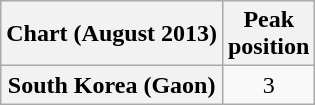<table class="wikitable plainrowheaders" style="text-align:center">
<tr>
<th scope="col">Chart (August 2013)</th>
<th scope="col">Peak<br>position</th>
</tr>
<tr>
<th scope="row">South Korea (Gaon)</th>
<td>3</td>
</tr>
</table>
